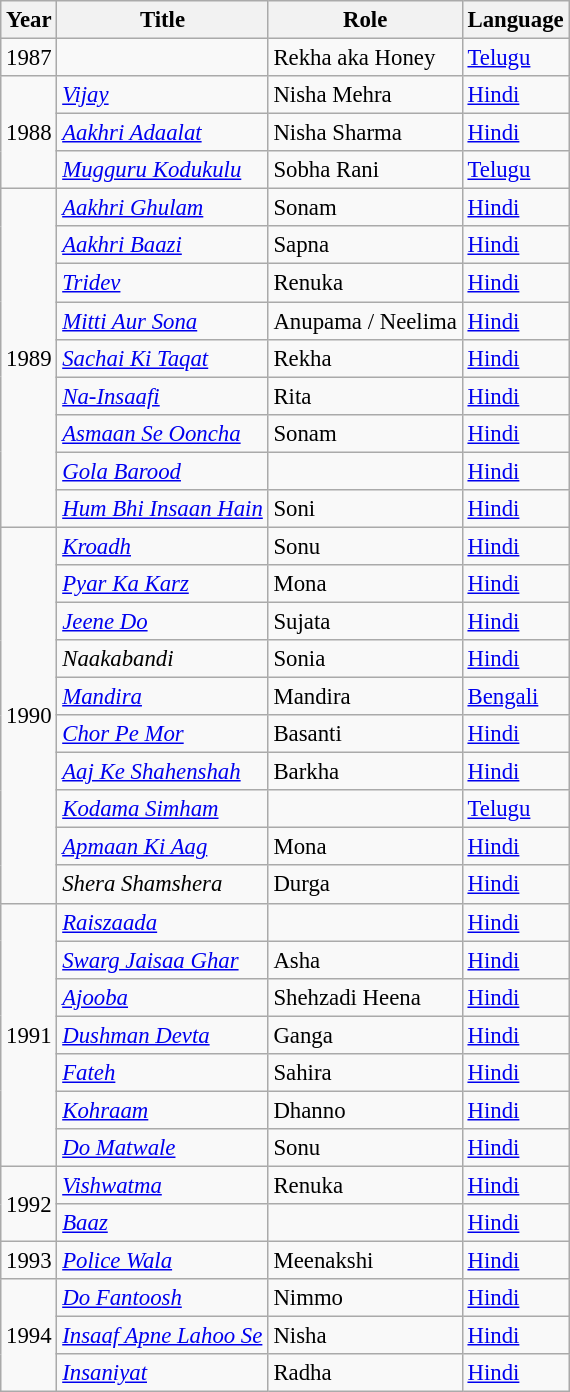<table class="wikitable sortable" style="font-size: 95%;">
<tr>
<th>Year</th>
<th>Title</th>
<th>Role</th>
<th>Language</th>
</tr>
<tr>
<td>1987</td>
<td><em></em></td>
<td>Rekha aka Honey</td>
<td><a href='#'>Telugu</a></td>
</tr>
<tr>
<td rowspan="3">1988</td>
<td><em><a href='#'>Vijay</a></em></td>
<td>Nisha Mehra</td>
<td><a href='#'>Hindi</a></td>
</tr>
<tr>
<td><em><a href='#'>Aakhri Adaalat</a></em></td>
<td>Nisha Sharma</td>
<td><a href='#'>Hindi</a></td>
</tr>
<tr>
<td><em><a href='#'>Mugguru Kodukulu</a></em></td>
<td>Sobha Rani</td>
<td><a href='#'>Telugu</a></td>
</tr>
<tr>
<td rowspan="9">1989</td>
<td><em><a href='#'>Aakhri Ghulam</a></em></td>
<td>Sonam</td>
<td><a href='#'>Hindi</a></td>
</tr>
<tr>
<td><em><a href='#'>Aakhri Baazi</a></em></td>
<td>Sapna</td>
<td><a href='#'>Hindi</a></td>
</tr>
<tr>
<td><em><a href='#'>Tridev</a></em></td>
<td>Renuka</td>
<td><a href='#'>Hindi</a></td>
</tr>
<tr>
<td><em><a href='#'>Mitti Aur Sona</a></em></td>
<td>Anupama / Neelima</td>
<td><a href='#'>Hindi</a></td>
</tr>
<tr>
<td><em><a href='#'>Sachai Ki Taqat</a></em></td>
<td>Rekha</td>
<td><a href='#'>Hindi</a></td>
</tr>
<tr>
<td><em><a href='#'>Na-Insaafi</a></em></td>
<td>Rita</td>
<td><a href='#'>Hindi</a></td>
</tr>
<tr>
<td><em><a href='#'>Asmaan Se Ooncha</a></em></td>
<td>Sonam</td>
<td><a href='#'>Hindi</a></td>
</tr>
<tr>
<td><em><a href='#'>Gola Barood</a></em></td>
<td></td>
<td><a href='#'>Hindi</a></td>
</tr>
<tr>
<td><em><a href='#'>Hum Bhi Insaan Hain</a></em></td>
<td>Soni</td>
<td><a href='#'>Hindi</a></td>
</tr>
<tr>
<td rowspan="10">1990</td>
<td><em><a href='#'>Kroadh</a></em></td>
<td>Sonu</td>
<td><a href='#'>Hindi</a></td>
</tr>
<tr>
<td><em><a href='#'>Pyar Ka Karz</a></em></td>
<td>Mona</td>
<td><a href='#'>Hindi</a></td>
</tr>
<tr>
<td><em><a href='#'>Jeene Do</a></em></td>
<td>Sujata</td>
<td><a href='#'>Hindi</a></td>
</tr>
<tr>
<td><em>Naakabandi</em></td>
<td>Sonia</td>
<td><a href='#'>Hindi</a></td>
</tr>
<tr>
<td><em><a href='#'>Mandira</a></em></td>
<td>Mandira</td>
<td><a href='#'>Bengali</a></td>
</tr>
<tr>
<td><em><a href='#'>Chor Pe Mor</a></em></td>
<td>Basanti</td>
<td><a href='#'>Hindi</a></td>
</tr>
<tr>
<td><em><a href='#'>Aaj Ke Shahenshah</a></em></td>
<td>Barkha</td>
<td><a href='#'>Hindi</a></td>
</tr>
<tr>
<td><em><a href='#'>Kodama Simham</a></em></td>
<td></td>
<td><a href='#'>Telugu</a></td>
</tr>
<tr>
<td><em><a href='#'>Apmaan Ki Aag</a></em></td>
<td>Mona</td>
<td><a href='#'>Hindi</a></td>
</tr>
<tr>
<td><em>Shera Shamshera</em></td>
<td>Durga</td>
<td><a href='#'>Hindi</a></td>
</tr>
<tr>
<td rowspan="7">1991</td>
<td><em><a href='#'>Raiszaada</a></em></td>
<td></td>
<td><a href='#'>Hindi</a></td>
</tr>
<tr>
<td><em><a href='#'>Swarg Jaisaa Ghar</a></em></td>
<td>Asha</td>
<td><a href='#'>Hindi</a></td>
</tr>
<tr>
<td><em><a href='#'>Ajooba</a></em></td>
<td>Shehzadi Heena</td>
<td><a href='#'>Hindi</a></td>
</tr>
<tr>
<td><em><a href='#'>Dushman Devta</a></em></td>
<td>Ganga</td>
<td><a href='#'>Hindi</a></td>
</tr>
<tr>
<td><em><a href='#'>Fateh</a></em></td>
<td>Sahira</td>
<td><a href='#'>Hindi</a></td>
</tr>
<tr>
<td><em><a href='#'>Kohraam</a></em></td>
<td>Dhanno</td>
<td><a href='#'>Hindi</a></td>
</tr>
<tr>
<td><em><a href='#'>Do Matwale</a></em></td>
<td>Sonu</td>
<td><a href='#'>Hindi</a></td>
</tr>
<tr>
<td rowspan="2">1992</td>
<td><em><a href='#'>Vishwatma</a></em></td>
<td>Renuka</td>
<td><a href='#'>Hindi</a></td>
</tr>
<tr>
<td><em><a href='#'>Baaz</a></em></td>
<td></td>
<td><a href='#'>Hindi</a></td>
</tr>
<tr>
<td>1993</td>
<td><em><a href='#'>Police Wala</a></em></td>
<td>Meenakshi</td>
<td><a href='#'>Hindi</a></td>
</tr>
<tr>
<td rowspan="3">1994</td>
<td><em><a href='#'>Do Fantoosh</a></em></td>
<td>Nimmo</td>
<td><a href='#'>Hindi</a></td>
</tr>
<tr>
<td><em><a href='#'>Insaaf Apne Lahoo Se</a></em></td>
<td>Nisha</td>
<td><a href='#'>Hindi</a></td>
</tr>
<tr>
<td><em><a href='#'>Insaniyat</a></em></td>
<td>Radha</td>
<td><a href='#'>Hindi</a></td>
</tr>
</table>
